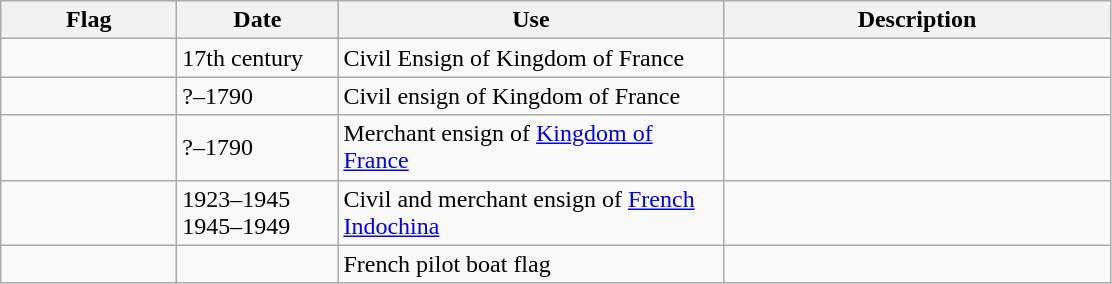<table class="wikitable">
<tr>
<th style="width:110px;">Flag</th>
<th style="width:100px;">Date</th>
<th style="width:250px;">Use</th>
<th style="width:250px;">Description</th>
</tr>
<tr>
<td></td>
<td>17th century</td>
<td>Civil Ensign of Kingdom of France</td>
<td></td>
</tr>
<tr>
<td></td>
<td>?–1790</td>
<td>Civil ensign of Kingdom of France</td>
<td></td>
</tr>
<tr>
<td></td>
<td>?–1790</td>
<td>Merchant ensign of <a href='#'>Kingdom of France</a></td>
<td></td>
</tr>
<tr>
<td></td>
<td>1923–1945<br>1945–1949</td>
<td>Civil and merchant ensign of <a href='#'>French Indochina</a></td>
<td></td>
</tr>
<tr>
<td></td>
<td></td>
<td>French pilot boat flag</td>
<td></td>
</tr>
</table>
